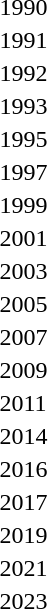<table>
<tr>
<td>1990</td>
<td></td>
<td></td>
<td></td>
</tr>
<tr>
<td>1991</td>
<td></td>
<td></td>
<td></td>
</tr>
<tr>
<td>1992</td>
<td></td>
<td></td>
<td></td>
</tr>
<tr>
<td>1993</td>
<td></td>
<td></td>
<td></td>
</tr>
<tr>
<td>1995</td>
<td></td>
<td></td>
<td></td>
</tr>
<tr>
<td>1997</td>
<td></td>
<td></td>
<td></td>
</tr>
<tr>
<td>1999</td>
<td></td>
<td></td>
<td></td>
</tr>
<tr>
<td>2001</td>
<td></td>
<td></td>
<td></td>
</tr>
<tr>
<td>2003</td>
<td></td>
<td></td>
<td></td>
</tr>
<tr>
<td>2005</td>
<td></td>
<td></td>
<td></td>
</tr>
<tr>
<td>2007</td>
<td></td>
<td></td>
<td></td>
</tr>
<tr>
<td rowspan=2>2009</td>
<td rowspan=2></td>
<td rowspan=2></td>
<td></td>
</tr>
<tr>
<td></td>
</tr>
<tr>
<td rowspan=2>2011</td>
<td rowspan=2></td>
<td rowspan=2></td>
<td></td>
</tr>
<tr>
<td></td>
</tr>
<tr>
<td rowspan=2>2014</td>
<td rowspan=2></td>
<td rowspan=2></td>
<td></td>
</tr>
<tr>
<td></td>
</tr>
<tr>
<td rowspan=2>2016</td>
<td rowspan=2></td>
<td rowspan=2></td>
<td></td>
</tr>
<tr>
<td></td>
</tr>
<tr>
<td rowspan=2>2017</td>
<td rowspan=2></td>
<td rowspan=2></td>
<td></td>
</tr>
<tr>
<td></td>
</tr>
<tr>
<td rowspan=2>2019</td>
<td rowspan=2></td>
<td rowspan=2></td>
<td></td>
</tr>
<tr>
<td></td>
</tr>
<tr>
<td rowspan=2>2021</td>
<td rowspan=2></td>
<td rowspan=2></td>
<td></td>
</tr>
<tr>
<td></td>
</tr>
<tr>
<td rowspan=2>2023</td>
<td rowspan=2></td>
<td rowspan=2></td>
<td></td>
</tr>
<tr>
<td></td>
</tr>
</table>
